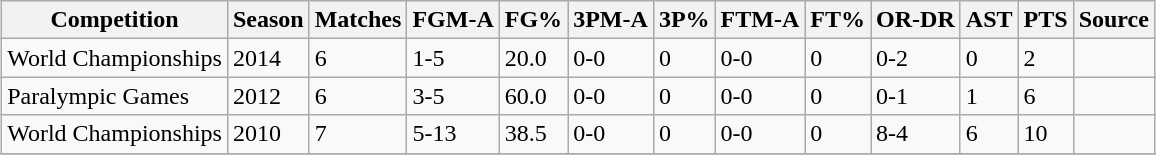<table style="margin:auto;"  class="wikitable sortable">
<tr>
<th>Competition</th>
<th>Season</th>
<th>Matches</th>
<th>FGM-A</th>
<th>FG%</th>
<th>3PM-A</th>
<th>3P%</th>
<th>FTM-A</th>
<th>FT%</th>
<th>OR-DR</th>
<th>AST</th>
<th>PTS</th>
<th>Source</th>
</tr>
<tr>
<td>World Championships</td>
<td>2014</td>
<td>6</td>
<td>1-5</td>
<td>20.0</td>
<td>0-0</td>
<td>0</td>
<td>0-0</td>
<td>0</td>
<td>0-2</td>
<td>0</td>
<td>2</td>
<td></td>
</tr>
<tr>
<td>Paralympic Games</td>
<td>2012</td>
<td>6</td>
<td>3-5</td>
<td>60.0</td>
<td>0-0</td>
<td>0</td>
<td>0-0</td>
<td>0</td>
<td>0-1</td>
<td>1</td>
<td>6</td>
<td></td>
</tr>
<tr>
<td>World Championships</td>
<td>2010</td>
<td>7</td>
<td>5-13</td>
<td>38.5</td>
<td>0-0</td>
<td>0</td>
<td>0-0</td>
<td>0</td>
<td>8-4</td>
<td>6</td>
<td>10</td>
<td></td>
</tr>
<tr>
</tr>
</table>
